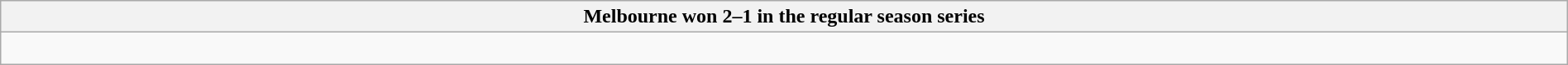<table class="wikitable collapsible collapsed" style="width:100%">
<tr>
<th>Melbourne won 2–1 in the regular season series</th>
</tr>
<tr>
<td><br>

</td>
</tr>
</table>
